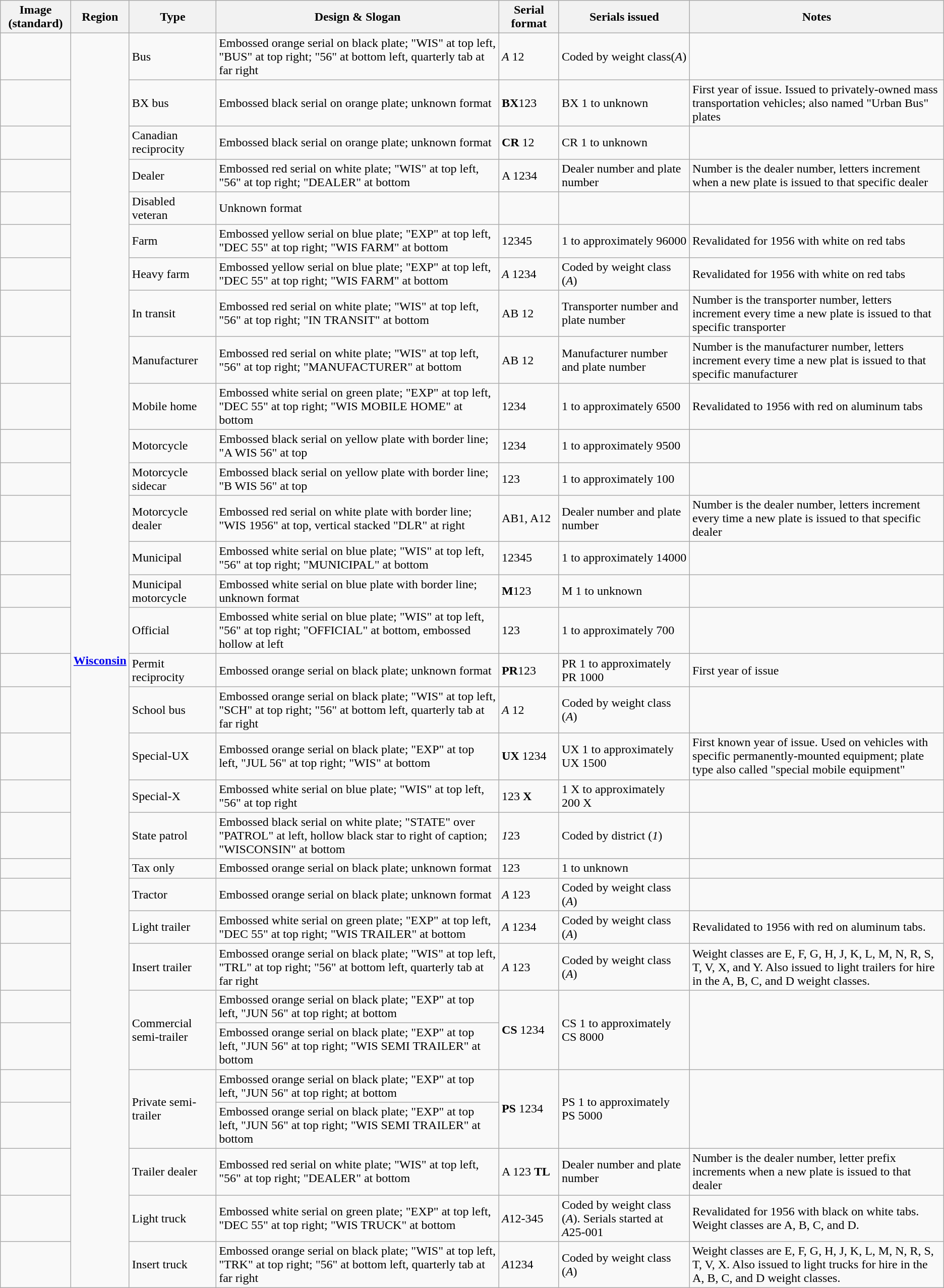<table class="wikitable">
<tr>
<th>Image (standard)</th>
<th>Region</th>
<th>Type</th>
<th>Design & Slogan</th>
<th>Serial format</th>
<th>Serials issued</th>
<th>Notes</th>
</tr>
<tr>
<td></td>
<td rowspan="32"><a href='#'><strong>Wisconsin</strong></a></td>
<td>Bus</td>
<td>Embossed orange serial on black plate; "WIS" at top left, "BUS" at top right; "56" at bottom left, quarterly tab at far right</td>
<td><em>A</em> 12</td>
<td>Coded by weight class(<em>A</em>)</td>
<td></td>
</tr>
<tr>
<td></td>
<td>BX bus</td>
<td>Embossed black serial on orange plate; unknown format</td>
<td><strong>BX</strong>123</td>
<td>BX 1 to unknown</td>
<td>First year of issue. Issued to privately-owned mass transportation vehicles; also named "Urban Bus" plates</td>
</tr>
<tr>
<td></td>
<td>Canadian reciprocity</td>
<td>Embossed black serial on orange plate; unknown format</td>
<td><strong>CR</strong> 12</td>
<td>CR 1 to unknown</td>
<td></td>
</tr>
<tr>
<td></td>
<td>Dealer</td>
<td>Embossed red serial on white plate; "WIS" at top left, "56" at top right; "DEALER" at bottom</td>
<td>A 1234</td>
<td>Dealer number and plate number</td>
<td>Number is the dealer number, letters increment when a new plate is issued to that specific dealer</td>
</tr>
<tr>
<td></td>
<td>Disabled veteran</td>
<td>Unknown format</td>
<td></td>
<td></td>
<td></td>
</tr>
<tr>
<td></td>
<td>Farm</td>
<td>Embossed yellow serial on blue plate; "EXP" at top left, "DEC 55" at top right; "WIS FARM" at bottom</td>
<td>12345</td>
<td>1 to approximately 96000</td>
<td>Revalidated for 1956 with white on red tabs</td>
</tr>
<tr>
<td></td>
<td>Heavy farm</td>
<td>Embossed yellow serial on blue plate; "EXP" at top left, "DEC 55" at top right; "WIS FARM" at bottom</td>
<td><em>A</em> 1234</td>
<td>Coded by weight class (<em>A</em>)</td>
<td>Revalidated for 1956 with white on red tabs</td>
</tr>
<tr>
<td></td>
<td>In transit</td>
<td>Embossed red serial on white plate; "WIS" at top left, "56" at top right; "IN TRANSIT" at bottom</td>
<td>AB 12</td>
<td>Transporter number and plate number</td>
<td>Number is the transporter number, letters increment every time a new plate is issued to that specific transporter</td>
</tr>
<tr>
<td></td>
<td>Manufacturer</td>
<td>Embossed red serial on white plate; "WIS" at top left, "56" at top right; "MANUFACTURER" at bottom</td>
<td>AB 12</td>
<td>Manufacturer number and plate number</td>
<td>Number is the manufacturer number, letters increment every time a new plat is issued to that specific manufacturer</td>
</tr>
<tr>
<td></td>
<td>Mobile home</td>
<td>Embossed white serial on green plate; "EXP" at top left, "DEC 55" at top right; "WIS MOBILE HOME" at bottom</td>
<td>1234</td>
<td>1 to approximately 6500</td>
<td>Revalidated to 1956 with red on aluminum tabs</td>
</tr>
<tr>
<td></td>
<td>Motorcycle</td>
<td>Embossed black serial on yellow plate with border line; "A WIS 56" at top</td>
<td>1234</td>
<td>1 to approximately 9500</td>
<td></td>
</tr>
<tr>
<td></td>
<td>Motorcycle sidecar</td>
<td>Embossed black serial on yellow plate with border line; "B WIS 56" at top</td>
<td>123</td>
<td>1 to approximately 100</td>
<td></td>
</tr>
<tr>
<td></td>
<td>Motorcycle dealer</td>
<td>Embossed red serial on white plate with border line; "WIS 1956" at top, vertical stacked "DLR" at right</td>
<td>AB1, A12</td>
<td>Dealer number and plate number</td>
<td>Number is the dealer number, letters increment every time a new plate is issued to that specific dealer</td>
</tr>
<tr>
<td></td>
<td>Municipal</td>
<td>Embossed white serial on blue plate; "WIS" at top left, "56" at top right; "MUNICIPAL" at bottom</td>
<td>12345</td>
<td>1 to approximately 14000</td>
<td></td>
</tr>
<tr>
<td></td>
<td>Municipal motorcycle</td>
<td>Embossed white serial on blue plate with border line; unknown format</td>
<td><strong>M</strong>123</td>
<td>M 1 to unknown</td>
<td></td>
</tr>
<tr>
<td></td>
<td>Official</td>
<td>Embossed white serial on blue plate; "WIS" at top left, "56" at top right; "OFFICIAL" at bottom, embossed hollow at left</td>
<td>123</td>
<td>1 to approximately 700</td>
<td></td>
</tr>
<tr>
<td></td>
<td>Permit reciprocity</td>
<td>Embossed orange serial on black plate; unknown format</td>
<td><strong>PR</strong>123</td>
<td>PR 1 to approximately PR 1000</td>
<td>First year of issue</td>
</tr>
<tr>
<td></td>
<td>School bus</td>
<td>Embossed orange serial on black plate; "WIS" at top left, "SCH" at top right; "56" at bottom left, quarterly tab at far right</td>
<td><em>A</em> 12</td>
<td>Coded by weight class (<em>A</em>)</td>
<td></td>
</tr>
<tr>
<td></td>
<td>Special-UX</td>
<td>Embossed orange serial on black plate; "EXP" at top left, "JUL 56" at top right; "WIS" at bottom</td>
<td><strong>UX</strong> 1234</td>
<td>UX 1 to approximately UX 1500</td>
<td>First known year of issue. Used on vehicles with specific permanently-mounted equipment; plate type also called "special mobile equipment"</td>
</tr>
<tr>
<td></td>
<td>Special-X</td>
<td>Embossed white serial on blue plate; "WIS" at top left, "56" at top right</td>
<td>123 <strong>X</strong></td>
<td>1 X to approximately 200 X</td>
<td></td>
</tr>
<tr>
<td></td>
<td>State patrol</td>
<td>Embossed black serial on white plate; "STATE" over "PATROL" at left, hollow black star to right of caption; "WISCONSIN" at bottom</td>
<td><em>1</em>23</td>
<td>Coded by district (<em>1</em>)</td>
<td></td>
</tr>
<tr>
<td></td>
<td>Tax only</td>
<td>Embossed orange serial on black plate; unknown format</td>
<td>123</td>
<td>1 to unknown</td>
<td></td>
</tr>
<tr>
<td></td>
<td>Tractor</td>
<td>Embossed orange serial on black plate; unknown format</td>
<td><em>A</em> 123</td>
<td>Coded by weight class (<em>A</em>)</td>
<td></td>
</tr>
<tr>
<td></td>
<td>Light trailer</td>
<td>Embossed white serial on green plate; "EXP" at top left, "DEC 55" at top right; "WIS TRAILER" at bottom</td>
<td><em>A</em> 1234</td>
<td>Coded by weight class (<em>A</em>)</td>
<td>Revalidated to 1956 with red on aluminum tabs.</td>
</tr>
<tr>
<td></td>
<td>Insert trailer</td>
<td>Embossed orange serial on black plate; "WIS" at top left, "TRL" at top right; "56" at bottom left, quarterly tab at far right</td>
<td><em>A</em> 123</td>
<td>Coded by weight class (<em>A</em>)</td>
<td>Weight classes are E, F, G, H, J, K, L, M, N, R, S, T, V, X, and Y. Also issued to light trailers for hire in the A, B, C, and D weight classes.</td>
</tr>
<tr>
<td></td>
<td rowspan="2">Commercial semi-trailer</td>
<td>Embossed orange serial on black plate; "EXP" at top left, "JUN 56" at top right;  at bottom</td>
<td rowspan="2"><strong>CS</strong> 1234</td>
<td rowspan="2">CS 1 to approximately CS 8000</td>
<td rowspan="2"></td>
</tr>
<tr>
<td></td>
<td>Embossed orange serial on black plate; "EXP" at top left, "JUN 56" at top right; "WIS SEMI TRAILER" at bottom</td>
</tr>
<tr>
<td></td>
<td rowspan="2">Private semi-trailer</td>
<td>Embossed orange serial on black plate; "EXP" at top left, "JUN 56" at top right;  at bottom</td>
<td rowspan="2"><strong>PS</strong> 1234</td>
<td rowspan="2">PS 1 to approximately PS 5000</td>
<td rowspan="2"></td>
</tr>
<tr>
<td></td>
<td>Embossed orange serial on black plate; "EXP" at top left, "JUN 56" at top right; "WIS SEMI TRAILER" at bottom</td>
</tr>
<tr>
<td></td>
<td>Trailer dealer</td>
<td>Embossed red serial on white plate; "WIS" at top left, "56" at top right; "DEALER" at bottom</td>
<td>A 123 <strong>TL</strong></td>
<td>Dealer number and plate number</td>
<td>Number is the dealer number, letter prefix increments when a new plate is issued to that dealer</td>
</tr>
<tr>
<td></td>
<td>Light truck</td>
<td>Embossed white serial on green plate; "EXP" at top left, "DEC 55" at top right; "WIS TRUCK" at bottom</td>
<td><em>A</em>12-345</td>
<td>Coded by weight class (<em>A</em>). Serials started at <em>A</em>25-001</td>
<td>Revalidated for 1956 with black on white tabs. Weight classes are A, B, C, and D.</td>
</tr>
<tr>
<td></td>
<td>Insert truck</td>
<td>Embossed orange serial on black plate; "WIS" at top left, "TRK" at top right; "56" at bottom left, quarterly tab at far right</td>
<td><em>A</em>1234</td>
<td>Coded by weight class (<em>A</em>)</td>
<td>Weight classes are E, F, G, H, J, K, L, M, N, R, S, T, V, X. Also issued to light trucks for hire in the A, B, C, and D weight classes.</td>
</tr>
</table>
